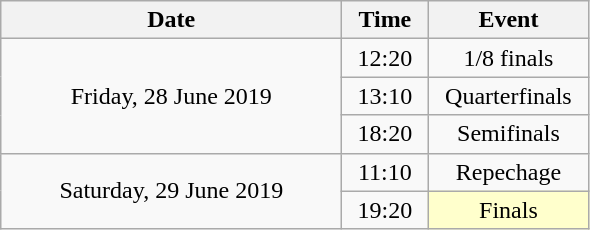<table class="wikitable" style="text-align:center;">
<tr>
<th width="220">Date</th>
<th width="50">Time</th>
<th width="100">Event</th>
</tr>
<tr>
<td rowspan="3">Friday, 28 June 2019</td>
<td>12:20</td>
<td>1/8 finals</td>
</tr>
<tr>
<td>13:10</td>
<td>Quarterfinals</td>
</tr>
<tr>
<td>18:20</td>
<td>Semifinals</td>
</tr>
<tr>
<td rowspan="2">Saturday, 29 June 2019</td>
<td>11:10</td>
<td>Repechage</td>
</tr>
<tr>
<td>19:20</td>
<td bgcolor="ffffcc">Finals</td>
</tr>
</table>
